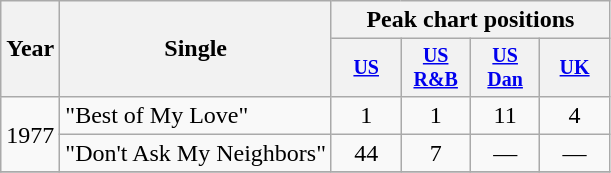<table class="wikitable" style="text-align:center;">
<tr>
<th rowspan="2">Year</th>
<th rowspan="2">Single</th>
<th colspan="4">Peak chart positions</th>
</tr>
<tr style="font-size:smaller;">
<th width="40"><a href='#'>US</a><br></th>
<th width="40"><a href='#'>US<br>R&B</a><br></th>
<th width="40"><a href='#'>US<br>Dan</a><br></th>
<th width="40"><a href='#'>UK</a><br></th>
</tr>
<tr>
<td rowspan="2">1977</td>
<td align="left">"Best of My Love"</td>
<td>1</td>
<td>1</td>
<td>11</td>
<td>4</td>
</tr>
<tr>
<td align="left">"Don't Ask My Neighbors"</td>
<td>44</td>
<td>7</td>
<td>—</td>
<td>—</td>
</tr>
<tr>
</tr>
</table>
